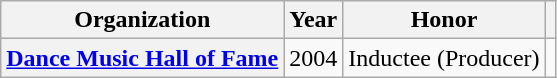<table class="wikitable plainrowheaders sortable" style="margin-right: 0;">
<tr>
<th scope="col">Organization</th>
<th scope="col">Year</th>
<th scope="col">Honor</th>
<th scope="col" class="unsortable"></th>
</tr>
<tr>
<th scope="row"><a href='#'>Dance Music Hall of Fame</a></th>
<td>2004</td>
<td>Inductee (Producer)</td>
<td style align="center"></td>
</tr>
</table>
